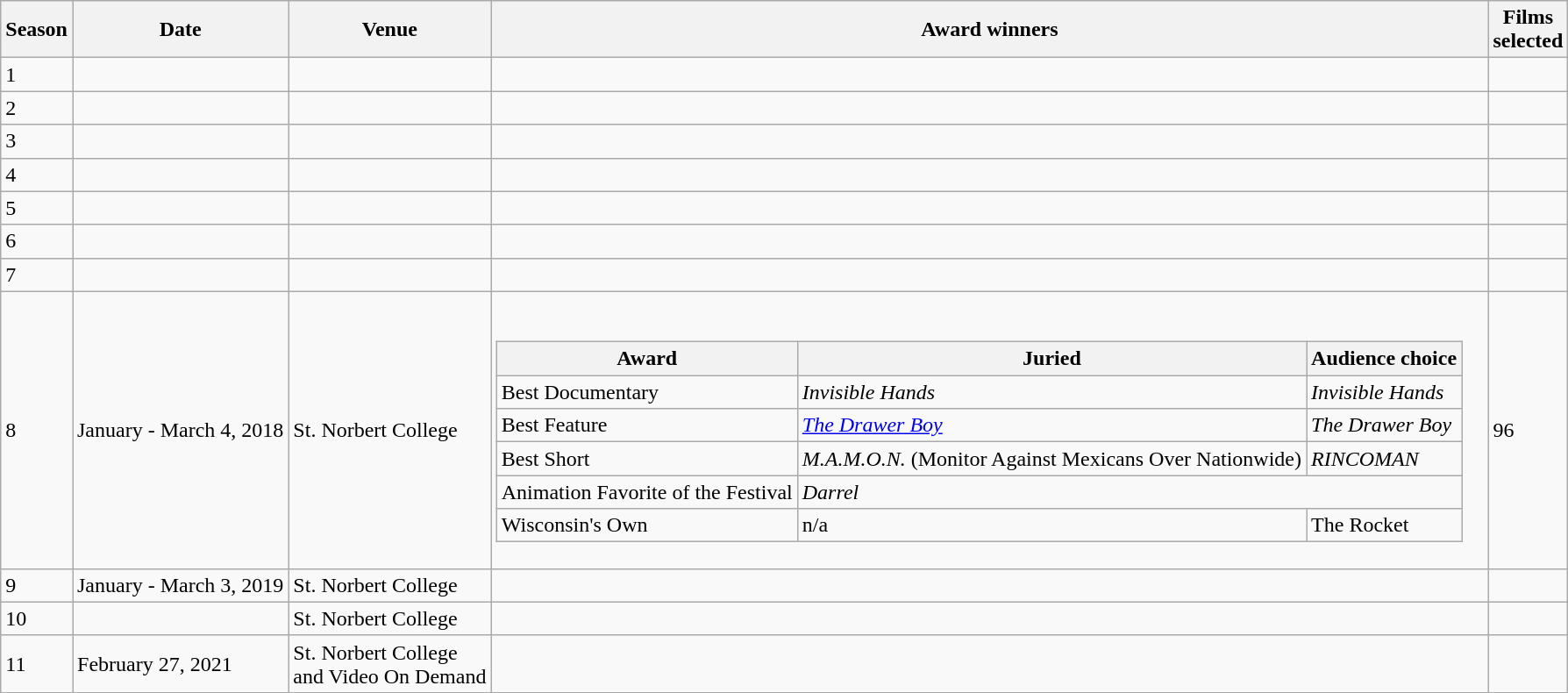<table class="wikitable">
<tr>
<th>Season</th>
<th>Date</th>
<th>Venue</th>
<th>Award winners</th>
<th>Films<br>selected</th>
</tr>
<tr>
<td>1</td>
<td></td>
<td></td>
<td></td>
<td></td>
</tr>
<tr>
<td>2</td>
<td></td>
<td></td>
<td></td>
<td></td>
</tr>
<tr>
<td>3</td>
<td></td>
<td></td>
<td></td>
<td></td>
</tr>
<tr>
<td>4</td>
<td></td>
<td></td>
<td></td>
<td></td>
</tr>
<tr>
<td>5</td>
<td></td>
<td></td>
<td></td>
<td></td>
</tr>
<tr>
<td>6</td>
<td></td>
<td></td>
<td></td>
<td></td>
</tr>
<tr>
<td>7</td>
<td></td>
<td></td>
<td></td>
<td></td>
</tr>
<tr>
<td>8</td>
<td>January - March 4, 2018</td>
<td>St. Norbert College</td>
<td><br><table class="wikitable">
<tr>
<th>Award</th>
<th>Juried</th>
<th>Audience choice</th>
</tr>
<tr>
<td>Best Documentary</td>
<td><em>Invisible Hands</em></td>
<td><em>Invisible Hands</em></td>
</tr>
<tr>
<td>Best Feature</td>
<td><em><a href='#'>The Drawer Boy</a></em></td>
<td><em>The Drawer Boy</em></td>
</tr>
<tr>
<td>Best Short</td>
<td><em>M.A.M.O.N.</em> (Monitor Against Mexicans Over Nationwide)</td>
<td><em>RINCOMAN</em></td>
</tr>
<tr>
<td>Animation Favorite of the Festival</td>
<td colspan="2"><em>Darrel</em></td>
</tr>
<tr>
<td>Wisconsin's Own</td>
<td>n/a</td>
<td>The Rocket</td>
</tr>
</table>
</td>
<td>96</td>
</tr>
<tr>
<td>9</td>
<td>January - March 3, 2019</td>
<td>St. Norbert College</td>
<td></td>
<td></td>
</tr>
<tr>
<td>10</td>
<td></td>
<td>St. Norbert College</td>
<td></td>
<td></td>
</tr>
<tr>
<td>11</td>
<td>February 27, 2021</td>
<td>St. Norbert College<br>and Video On Demand</td>
<td></td>
<td></td>
</tr>
</table>
